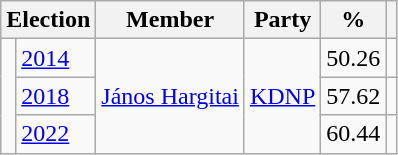<table class=wikitable>
<tr>
<th colspan=2>Election</th>
<th>Member</th>
<th>Party</th>
<th>%</th>
<th></th>
</tr>
<tr>
<td rowspan=3 bgcolor=></td>
<td><a href='#'>2014</a></td>
<td rowspan=3><a href='#'>János Hargitai</a></td>
<td rowspan=3><a href='#'>KDNP</a></td>
<td align=right>50.26</td>
<td align=center></td>
</tr>
<tr>
<td><a href='#'>2018</a></td>
<td align=right>57.62</td>
<td align=center></td>
</tr>
<tr>
<td><a href='#'>2022</a></td>
<td align=right>60.44</td>
<td align=center></td>
</tr>
</table>
